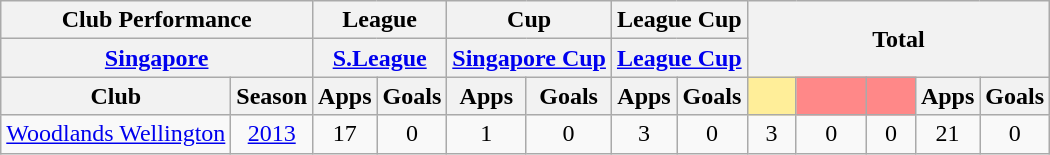<table class="wikitable" style="text-align:center">
<tr>
<th colspan="2">Club Performance</th>
<th colspan="2">League</th>
<th colspan="2">Cup</th>
<th colspan="2">League Cup</th>
<th colspan="5" rowspan="2">Total</th>
</tr>
<tr>
<th colspan="2"><a href='#'>Singapore</a></th>
<th colspan="2"><a href='#'>S.League</a></th>
<th colspan="2"><a href='#'>Singapore Cup</a></th>
<th colspan="2"><a href='#'>League Cup</a></th>
</tr>
<tr>
<th>Club</th>
<th>Season</th>
<th>Apps</th>
<th>Goals</th>
<th>Apps</th>
<th>Goals</th>
<th>Apps</th>
<th>Goals</th>
<th style="width:25px; background:#fe9;"></th>
<th style="width:40px; background:#ff8888;"></th>
<th style="width:25px; background:#ff8888;"></th>
<th>Apps</th>
<th>Goals</th>
</tr>
<tr>
<td rowspan="1"><a href='#'>Woodlands Wellington</a></td>
<td><a href='#'>2013</a></td>
<td>17</td>
<td>0</td>
<td>1</td>
<td>0</td>
<td>3</td>
<td>0</td>
<td>3</td>
<td>0</td>
<td>0</td>
<td>21</td>
<td>0</td>
</tr>
</table>
